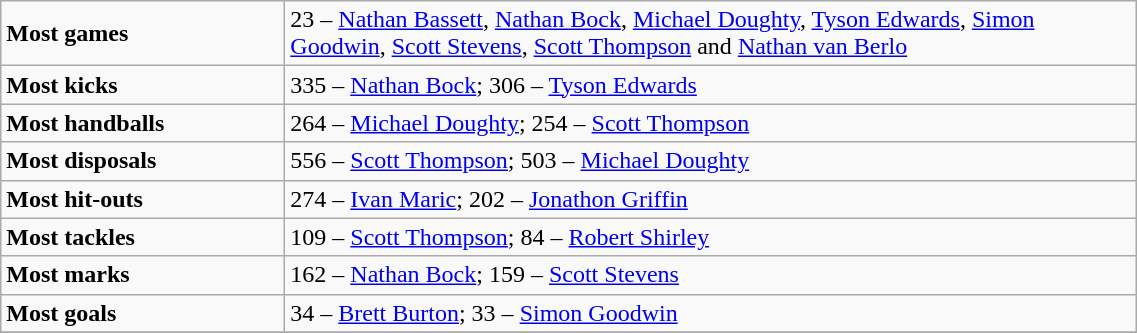<table class="wikitable" width="60%">
<tr>
<td width="25%"><strong>Most games</strong></td>
<td>23 – <a href='#'>Nathan Bassett</a>, <a href='#'>Nathan Bock</a>, <a href='#'>Michael Doughty</a>, <a href='#'>Tyson Edwards</a>, <a href='#'>Simon Goodwin</a>, <a href='#'>Scott Stevens</a>, <a href='#'>Scott Thompson</a> and <a href='#'>Nathan van Berlo</a></td>
</tr>
<tr>
<td width="25%"><strong>Most kicks</strong></td>
<td>335 – <a href='#'>Nathan Bock</a>; 306 – <a href='#'>Tyson Edwards</a></td>
</tr>
<tr>
<td width="25%"><strong>Most handballs</strong></td>
<td>264 – <a href='#'>Michael Doughty</a>; 254 – <a href='#'>Scott Thompson</a></td>
</tr>
<tr>
<td width="25%"><strong>Most disposals</strong></td>
<td>556 – <a href='#'>Scott Thompson</a>; 503 – <a href='#'>Michael Doughty</a></td>
</tr>
<tr>
<td width="25%"><strong>Most hit-outs</strong></td>
<td>274 – <a href='#'>Ivan Maric</a>; 202 – <a href='#'>Jonathon Griffin</a></td>
</tr>
<tr>
<td width="25%"><strong>Most tackles</strong></td>
<td>109 – <a href='#'>Scott Thompson</a>; 84 – <a href='#'>Robert Shirley</a></td>
</tr>
<tr>
<td width="25%"><strong>Most marks</strong></td>
<td>162 – <a href='#'>Nathan Bock</a>; 159 – <a href='#'>Scott Stevens</a></td>
</tr>
<tr>
<td width="25%"><strong>Most goals</strong></td>
<td>34 – <a href='#'>Brett Burton</a>; 33 – <a href='#'>Simon Goodwin</a></td>
</tr>
<tr>
</tr>
</table>
